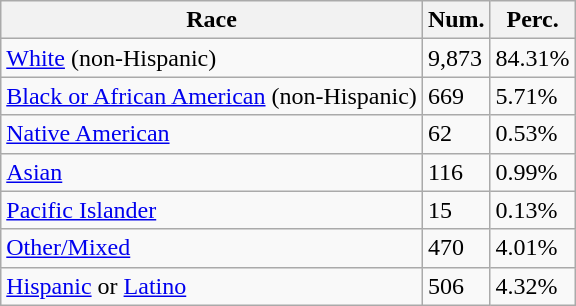<table class="wikitable">
<tr>
<th>Race</th>
<th>Num.</th>
<th>Perc.</th>
</tr>
<tr>
<td><a href='#'>White</a> (non-Hispanic)</td>
<td>9,873</td>
<td>84.31%</td>
</tr>
<tr>
<td><a href='#'>Black or African American</a> (non-Hispanic)</td>
<td>669</td>
<td>5.71%</td>
</tr>
<tr>
<td><a href='#'>Native American</a></td>
<td>62</td>
<td>0.53%</td>
</tr>
<tr>
<td><a href='#'>Asian</a></td>
<td>116</td>
<td>0.99%</td>
</tr>
<tr>
<td><a href='#'>Pacific Islander</a></td>
<td>15</td>
<td>0.13%</td>
</tr>
<tr>
<td><a href='#'>Other/Mixed</a></td>
<td>470</td>
<td>4.01%</td>
</tr>
<tr>
<td><a href='#'>Hispanic</a> or <a href='#'>Latino</a></td>
<td>506</td>
<td>4.32%</td>
</tr>
</table>
